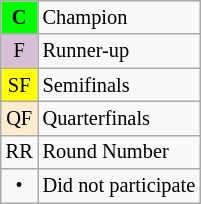<table class=wikitable style="text-align:center;font-size:85%">
<tr>
<td bgcolor=#00ff00><strong>C</strong></td>
<td align=left>Champion</td>
</tr>
<tr>
<td bgcolor=thistle>F</td>
<td align=left>Runner-up</td>
</tr>
<tr>
<td bgcolor=yellow>SF</td>
<td align=left>Semifinals</td>
</tr>
<tr>
<td bgcolor=#ffebcd>QF</td>
<td align=left>Quarterfinals</td>
</tr>
<tr>
<td>RR</td>
<td align=left>Round Number</td>
</tr>
<tr>
<td>•</td>
<td align=left>Did not participate</td>
</tr>
</table>
